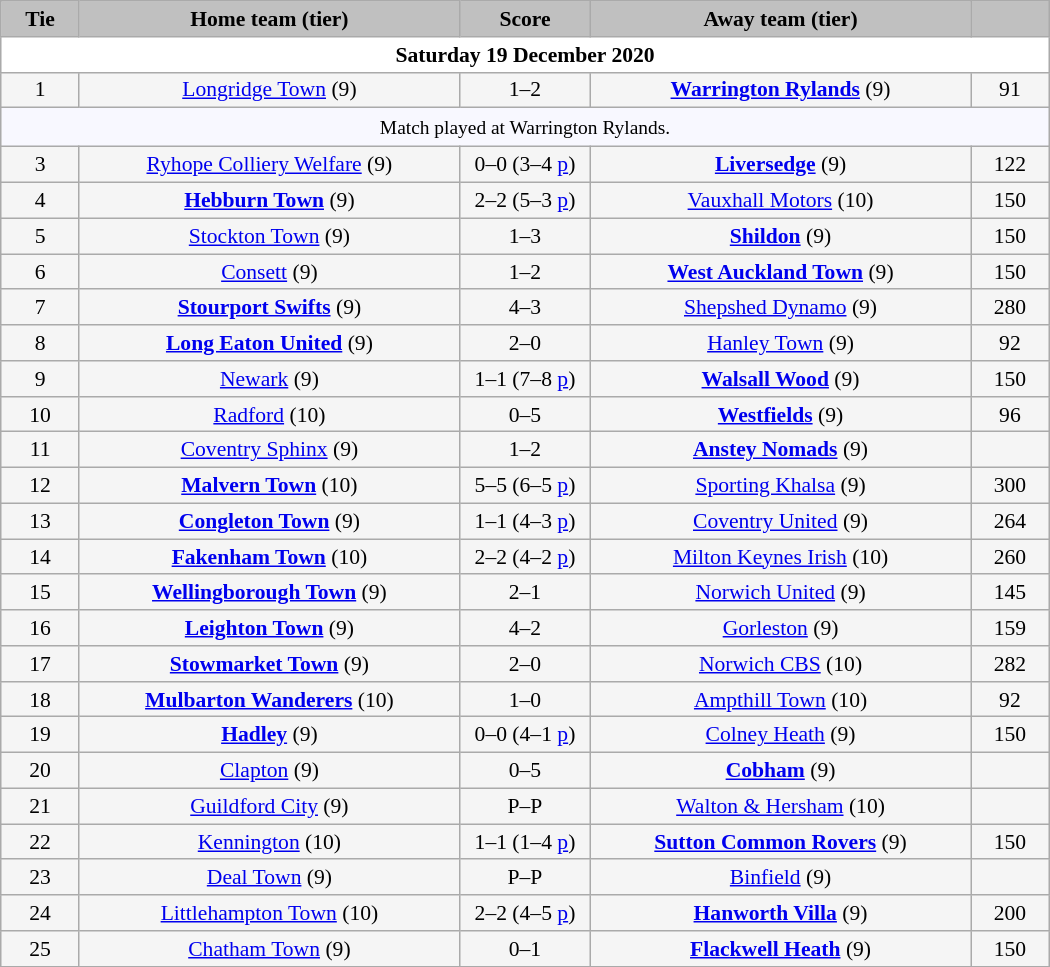<table class="wikitable" style="width: 700px; background:WhiteSmoke; text-align:center; font-size:90%">
<tr>
<td scope="col" style="width:  7.50%; background:silver;"><strong>Tie</strong></td>
<td scope="col" style="width: 36.25%; background:silver;"><strong>Home team (tier)</strong></td>
<td scope="col" style="width: 12.50%; background:silver;"><strong>Score</strong></td>
<td scope="col" style="width: 36.25%; background:silver;"><strong>Away team (tier)</strong></td>
<td scope="col" style="width:  7.50%; background:silver;"><strong></strong></td>
</tr>
<tr>
<td colspan="5" style= background:White><strong>Saturday 19 December 2020</strong></td>
</tr>
<tr>
<td>1</td>
<td><a href='#'>Longridge Town</a> (9)</td>
<td>1–2</td>
<td><strong><a href='#'>Warrington Rylands</a></strong> (9)</td>
<td>91</td>
</tr>
<tr>
<td colspan="5" style="background:GhostWhite; height:20px; text-align:center; font-size:90%">Match played at Warrington Rylands.</td>
</tr>
<tr>
<td>3</td>
<td><a href='#'>Ryhope Colliery Welfare</a> (9)</td>
<td>0–0 (3–4 <a href='#'>p</a>)</td>
<td><strong><a href='#'>Liversedge</a></strong> (9)</td>
<td>122</td>
</tr>
<tr>
<td>4</td>
<td><strong><a href='#'>Hebburn Town</a></strong> (9)</td>
<td>2–2 (5–3 <a href='#'>p</a>)</td>
<td><a href='#'>Vauxhall Motors</a> (10)</td>
<td>150</td>
</tr>
<tr>
<td>5</td>
<td><a href='#'>Stockton Town</a> (9)</td>
<td>1–3</td>
<td><strong><a href='#'>Shildon</a></strong> (9)</td>
<td>150</td>
</tr>
<tr>
<td>6</td>
<td><a href='#'>Consett</a> (9)</td>
<td>1–2</td>
<td><strong><a href='#'>West Auckland Town</a></strong> (9)</td>
<td>150</td>
</tr>
<tr>
<td>7</td>
<td><strong><a href='#'>Stourport Swifts</a></strong> (9)</td>
<td>4–3</td>
<td><a href='#'>Shepshed Dynamo</a> (9)</td>
<td>280</td>
</tr>
<tr>
<td>8</td>
<td><strong><a href='#'>Long Eaton United</a></strong> (9)</td>
<td>2–0</td>
<td><a href='#'>Hanley Town</a> (9)</td>
<td>92</td>
</tr>
<tr>
<td>9</td>
<td><a href='#'>Newark</a> (9)</td>
<td>1–1 (7–8 <a href='#'>p</a>)</td>
<td><strong><a href='#'>Walsall Wood</a></strong> (9)</td>
<td>150</td>
</tr>
<tr>
<td>10</td>
<td><a href='#'>Radford</a> (10)</td>
<td>0–5</td>
<td><strong><a href='#'>Westfields</a></strong> (9)</td>
<td>96</td>
</tr>
<tr>
<td>11</td>
<td><a href='#'>Coventry Sphinx</a> (9)</td>
<td>1–2</td>
<td><strong><a href='#'>Anstey Nomads</a></strong> (9)</td>
<td></td>
</tr>
<tr>
<td>12</td>
<td><strong><a href='#'>Malvern Town</a></strong> (10)</td>
<td>5–5 (6–5 <a href='#'>p</a>)</td>
<td><a href='#'>Sporting Khalsa</a> (9)</td>
<td>300</td>
</tr>
<tr>
<td>13</td>
<td><strong><a href='#'>Congleton Town</a></strong> (9)</td>
<td>1–1 (4–3 <a href='#'>p</a>)</td>
<td><a href='#'>Coventry United</a> (9)</td>
<td>264</td>
</tr>
<tr>
<td>14</td>
<td><strong><a href='#'>Fakenham Town</a></strong> (10)</td>
<td>2–2 (4–2 <a href='#'>p</a>)</td>
<td><a href='#'>Milton Keynes Irish</a> (10)</td>
<td>260</td>
</tr>
<tr>
<td>15</td>
<td><strong><a href='#'>Wellingborough Town</a></strong> (9)</td>
<td>2–1</td>
<td><a href='#'>Norwich United</a> (9)</td>
<td>145</td>
</tr>
<tr>
<td>16</td>
<td><strong><a href='#'>Leighton Town</a></strong> (9)</td>
<td>4–2</td>
<td><a href='#'>Gorleston</a> (9)</td>
<td>159</td>
</tr>
<tr>
<td>17</td>
<td><strong><a href='#'>Stowmarket Town</a></strong> (9)</td>
<td>2–0</td>
<td><a href='#'>Norwich CBS</a> (10)</td>
<td>282</td>
</tr>
<tr>
<td>18</td>
<td><strong><a href='#'>Mulbarton Wanderers</a></strong> (10)</td>
<td>1–0</td>
<td><a href='#'>Ampthill Town</a> (10)</td>
<td>92</td>
</tr>
<tr>
<td>19</td>
<td><strong><a href='#'>Hadley</a></strong> (9)</td>
<td>0–0 (4–1 <a href='#'>p</a>)</td>
<td><a href='#'>Colney Heath</a>  (9)</td>
<td>150</td>
</tr>
<tr>
<td>20</td>
<td><a href='#'>Clapton</a> (9)</td>
<td>0–5</td>
<td><strong><a href='#'>Cobham</a></strong> (9)</td>
<td></td>
</tr>
<tr>
<td>21</td>
<td><a href='#'>Guildford City</a> (9)</td>
<td>P–P</td>
<td><a href='#'>Walton & Hersham</a> (10)</td>
<td></td>
</tr>
<tr>
<td>22</td>
<td><a href='#'>Kennington</a> (10)</td>
<td>1–1 (1–4 <a href='#'>p</a>)</td>
<td><strong><a href='#'>Sutton Common Rovers</a></strong> (9)</td>
<td>150</td>
</tr>
<tr>
<td>23</td>
<td><a href='#'>Deal Town</a> (9)</td>
<td>P–P</td>
<td><a href='#'>Binfield</a> (9)</td>
<td></td>
</tr>
<tr>
<td>24</td>
<td><a href='#'>Littlehampton Town</a> (10)</td>
<td>2–2 (4–5 <a href='#'>p</a>)</td>
<td><strong><a href='#'>Hanworth Villa</a></strong> (9)</td>
<td>200</td>
</tr>
<tr>
<td>25</td>
<td><a href='#'>Chatham Town</a> (9)</td>
<td>0–1</td>
<td><strong><a href='#'>Flackwell Heath</a></strong> (9)</td>
<td>150</td>
</tr>
<tr>
</tr>
</table>
